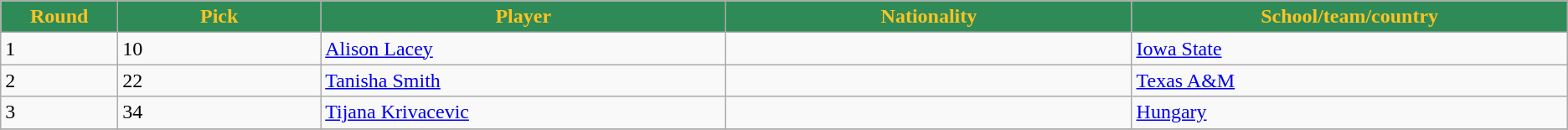<table class="wikitable">
<tr>
<th style="background:#2E8B57; color:#FFC322;" width="2%">Round</th>
<th style="background:#2E8B57; color:#FFC322;" width="5%">Pick</th>
<th style="background:#2E8B57; color:#FFC322;" width="10%">Player</th>
<th style="background:#2E8B57; color:#FFC322;" width="10%">Nationality</th>
<th style="background:#2E8B57; color:#FFC322;" width="10%">School/team/country</th>
</tr>
<tr>
<td>1</td>
<td>10</td>
<td><a href='#'>Alison Lacey</a></td>
<td></td>
<td><a href='#'>Iowa State</a></td>
</tr>
<tr>
<td>2</td>
<td>22</td>
<td><a href='#'>Tanisha Smith</a></td>
<td></td>
<td><a href='#'>Texas A&M</a></td>
</tr>
<tr>
<td>3</td>
<td>34</td>
<td><a href='#'>Tijana Krivacevic</a></td>
<td></td>
<td><a href='#'>Hungary</a></td>
</tr>
<tr>
</tr>
</table>
